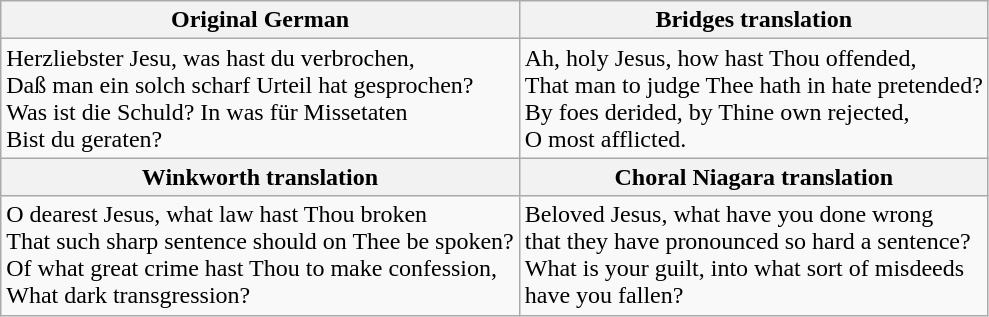<table class="wikitable" border="1">
<tr>
<th>Original German</th>
<th>Bridges translation</th>
</tr>
<tr>
<td>Herzliebster Jesu, was hast du verbrochen,<br>Daß man ein solch scharf Urteil hat gesprochen?<br>Was ist die Schuld? In was für Missetaten<br>Bist du geraten?</td>
<td>Ah, holy Jesus, how hast Thou offended,<br>That man to judge Thee hath in hate pretended?<br>By foes derided, by Thine own rejected,<br>O most afflicted.</td>
</tr>
<tr>
<th>Winkworth translation</th>
<th>Choral Niagara translation</th>
</tr>
<tr>
<td>O dearest Jesus, what law hast Thou broken<br>That such sharp sentence should on Thee be spoken?<br>Of what great crime hast Thou to make confession,<br>What dark transgression?</td>
<td>Beloved Jesus, what have you done wrong<br>that they have pronounced so hard a sentence?<br>What is your guilt, into what sort of misdeeds<br>have you fallen?</td>
</tr>
</table>
